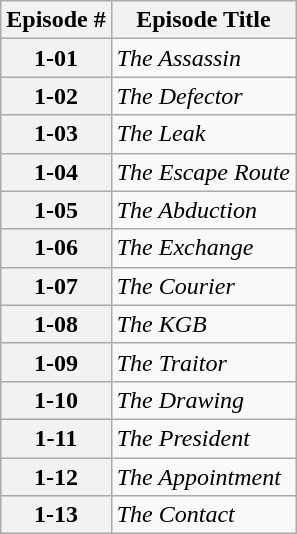<table class="wikitable">
<tr>
<th>Episode #</th>
<th>Episode Title</th>
</tr>
<tr>
<th align="center">1-01</th>
<td><em>The Assassin</em></td>
</tr>
<tr>
<th align="center">1-02</th>
<td><em>The Defector</em></td>
</tr>
<tr>
<th align="center">1-03</th>
<td><em>The Leak</em></td>
</tr>
<tr>
<th align="center">1-04</th>
<td><em>The Escape Route</em></td>
</tr>
<tr>
<th align="center">1-05</th>
<td><em>The Abduction</em></td>
</tr>
<tr>
<th align="center">1-06</th>
<td><em>The Exchange</em></td>
</tr>
<tr>
<th align="center">1-07</th>
<td><em>The Courier</em></td>
</tr>
<tr>
<th align="center">1-08</th>
<td><em>The KGB</em></td>
</tr>
<tr>
<th align="center">1-09</th>
<td><em>The Traitor</em></td>
</tr>
<tr>
<th align="center">1-10</th>
<td><em>The Drawing</em></td>
</tr>
<tr>
<th align="center">1-11</th>
<td><em>The President</em></td>
</tr>
<tr>
<th align="center">1-12</th>
<td><em>The Appointment</em></td>
</tr>
<tr>
<th align="center">1-13</th>
<td><em>The Contact</em></td>
</tr>
</table>
